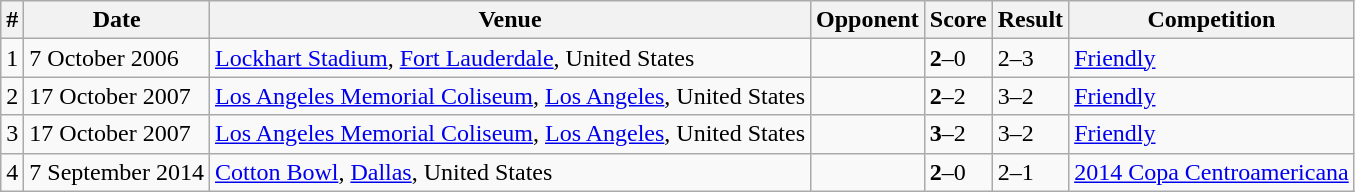<table class="wikitable">
<tr>
<th>#</th>
<th>Date</th>
<th>Venue</th>
<th>Opponent</th>
<th>Score</th>
<th>Result</th>
<th>Competition</th>
</tr>
<tr>
<td>1</td>
<td>7 October 2006</td>
<td><a href='#'>Lockhart Stadium</a>, <a href='#'>Fort Lauderdale</a>, United States</td>
<td></td>
<td><strong>2</strong>–0</td>
<td>2–3</td>
<td><a href='#'>Friendly</a></td>
</tr>
<tr>
<td>2</td>
<td>17 October 2007</td>
<td><a href='#'>Los Angeles Memorial Coliseum</a>, <a href='#'>Los Angeles</a>, United States</td>
<td></td>
<td><strong>2</strong>–2</td>
<td>3–2</td>
<td><a href='#'>Friendly</a></td>
</tr>
<tr>
<td>3</td>
<td>17 October 2007</td>
<td><a href='#'>Los Angeles Memorial Coliseum</a>, <a href='#'>Los Angeles</a>, United States</td>
<td></td>
<td><strong>3</strong>–2</td>
<td>3–2</td>
<td><a href='#'>Friendly</a></td>
</tr>
<tr>
<td>4</td>
<td>7 September 2014</td>
<td><a href='#'>Cotton Bowl</a>, <a href='#'>Dallas</a>, United States</td>
<td></td>
<td><strong>2</strong>–0</td>
<td>2–1</td>
<td><a href='#'>2014 Copa Centroamericana</a></td>
</tr>
</table>
